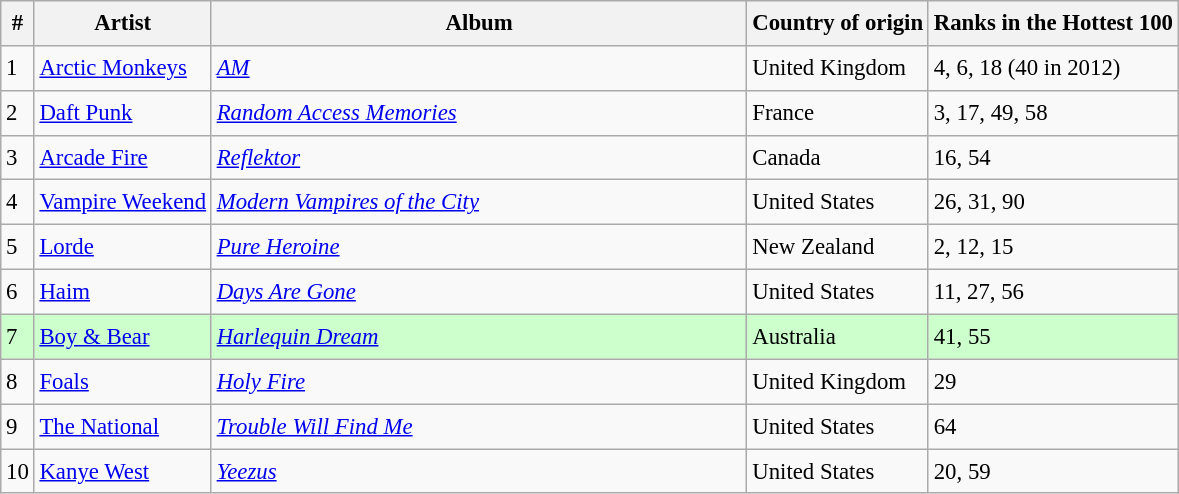<table class="wikitable sortable" style="font-size:0.95em;line-height:1.5em;">
<tr>
<th>#</th>
<th>Artist</th>
<th style="width:350px;">Album</th>
<th>Country of origin</th>
<th>Ranks in the Hottest 100</th>
</tr>
<tr>
<td>1</td>
<td><a href='#'>Arctic Monkeys</a></td>
<td><em><a href='#'>AM</a></em></td>
<td>United Kingdom</td>
<td>4, 6, 18 (40 in 2012)</td>
</tr>
<tr>
<td>2</td>
<td><a href='#'>Daft Punk</a></td>
<td><em><a href='#'>Random Access Memories</a></em></td>
<td>France</td>
<td>3, 17, 49, 58</td>
</tr>
<tr>
<td>3</td>
<td><a href='#'>Arcade Fire</a></td>
<td><em><a href='#'>Reflektor</a></em></td>
<td>Canada</td>
<td>16, 54</td>
</tr>
<tr>
<td>4</td>
<td><a href='#'>Vampire Weekend</a></td>
<td><em><a href='#'>Modern Vampires of the City</a></em></td>
<td>United States</td>
<td>26, 31, 90</td>
</tr>
<tr>
<td>5</td>
<td><a href='#'>Lorde</a></td>
<td><em><a href='#'>Pure Heroine</a></em></td>
<td>New Zealand</td>
<td>2, 12, 15</td>
</tr>
<tr>
<td>6</td>
<td><a href='#'>Haim</a></td>
<td><em><a href='#'>Days Are Gone</a></em></td>
<td>United States</td>
<td>11, 27, 56</td>
</tr>
<tr style="background: #ccffcc">
<td>7</td>
<td><a href='#'>Boy & Bear</a></td>
<td><em><a href='#'>Harlequin Dream</a></em></td>
<td>Australia</td>
<td>41, 55</td>
</tr>
<tr>
<td>8</td>
<td><a href='#'>Foals</a></td>
<td><em><a href='#'>Holy Fire</a></em></td>
<td>United Kingdom</td>
<td>29</td>
</tr>
<tr>
<td>9</td>
<td><a href='#'>The National</a></td>
<td><em><a href='#'>Trouble Will Find Me</a></em></td>
<td>United States</td>
<td>64</td>
</tr>
<tr>
<td>10</td>
<td><a href='#'>Kanye West</a></td>
<td><em><a href='#'>Yeezus</a></em></td>
<td>United States</td>
<td>20, 59</td>
</tr>
</table>
